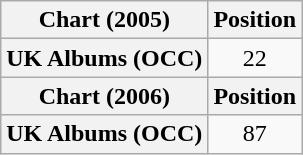<table class="wikitable plainrowheaders" style="text-align:center;">
<tr>
<th>Chart (2005)</th>
<th>Position</th>
</tr>
<tr>
<th scope="row">UK Albums (OCC)</th>
<td>22</td>
</tr>
<tr>
<th>Chart (2006)</th>
<th>Position</th>
</tr>
<tr>
<th scope="row">UK Albums (OCC)</th>
<td>87</td>
</tr>
</table>
